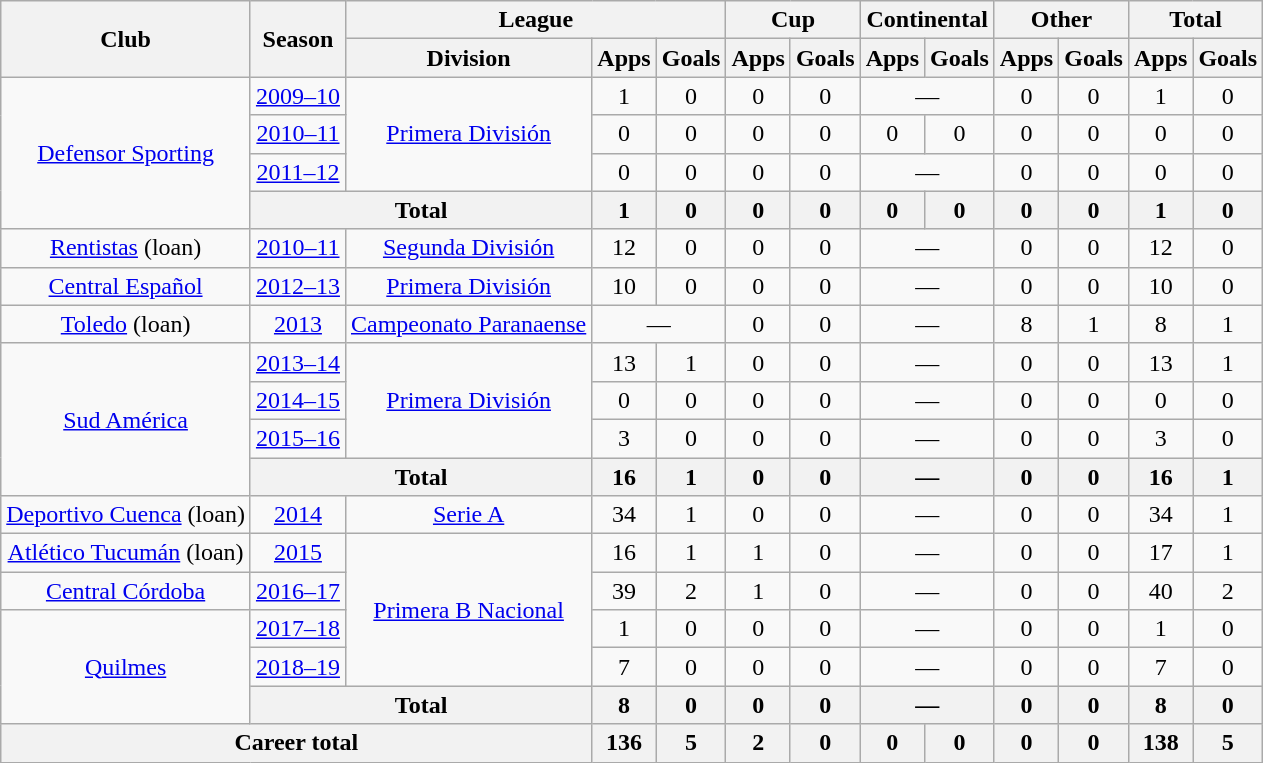<table class="wikitable" style="text-align:center">
<tr>
<th rowspan="2">Club</th>
<th rowspan="2">Season</th>
<th colspan="3">League</th>
<th colspan="2">Cup</th>
<th colspan="2">Continental</th>
<th colspan="2">Other</th>
<th colspan="2">Total</th>
</tr>
<tr>
<th>Division</th>
<th>Apps</th>
<th>Goals</th>
<th>Apps</th>
<th>Goals</th>
<th>Apps</th>
<th>Goals</th>
<th>Apps</th>
<th>Goals</th>
<th>Apps</th>
<th>Goals</th>
</tr>
<tr>
<td rowspan="4"><a href='#'>Defensor Sporting</a></td>
<td><a href='#'>2009–10</a></td>
<td rowspan="3"><a href='#'>Primera División</a></td>
<td>1</td>
<td>0</td>
<td>0</td>
<td>0</td>
<td colspan="2">—</td>
<td>0</td>
<td>0</td>
<td>1</td>
<td>0</td>
</tr>
<tr>
<td><a href='#'>2010–11</a></td>
<td>0</td>
<td>0</td>
<td>0</td>
<td>0</td>
<td>0</td>
<td>0</td>
<td>0</td>
<td>0</td>
<td>0</td>
<td>0</td>
</tr>
<tr>
<td><a href='#'>2011–12</a></td>
<td>0</td>
<td>0</td>
<td>0</td>
<td>0</td>
<td colspan="2">—</td>
<td>0</td>
<td>0</td>
<td>0</td>
<td>0</td>
</tr>
<tr>
<th colspan="2">Total</th>
<th>1</th>
<th>0</th>
<th>0</th>
<th>0</th>
<th>0</th>
<th>0</th>
<th>0</th>
<th>0</th>
<th>1</th>
<th>0</th>
</tr>
<tr>
<td rowspan="1"><a href='#'>Rentistas</a> (loan)</td>
<td><a href='#'>2010–11</a></td>
<td rowspan="1"><a href='#'>Segunda División</a></td>
<td>12</td>
<td>0</td>
<td>0</td>
<td>0</td>
<td colspan="2">—</td>
<td>0</td>
<td>0</td>
<td>12</td>
<td>0</td>
</tr>
<tr>
<td rowspan="1"><a href='#'>Central Español</a></td>
<td><a href='#'>2012–13</a></td>
<td rowspan="1"><a href='#'>Primera División</a></td>
<td>10</td>
<td>0</td>
<td>0</td>
<td>0</td>
<td colspan="2">—</td>
<td>0</td>
<td>0</td>
<td>10</td>
<td>0</td>
</tr>
<tr>
<td rowspan="1"><a href='#'>Toledo</a> (loan)</td>
<td><a href='#'>2013</a></td>
<td rowspan="1"><a href='#'>Campeonato Paranaense</a></td>
<td colspan="2">—</td>
<td>0</td>
<td>0</td>
<td colspan="2">—</td>
<td>8</td>
<td>1</td>
<td>8</td>
<td>1</td>
</tr>
<tr>
<td rowspan="4"><a href='#'>Sud América</a></td>
<td><a href='#'>2013–14</a></td>
<td rowspan="3"><a href='#'>Primera División</a></td>
<td>13</td>
<td>1</td>
<td>0</td>
<td>0</td>
<td colspan="2">—</td>
<td>0</td>
<td>0</td>
<td>13</td>
<td>1</td>
</tr>
<tr>
<td><a href='#'>2014–15</a></td>
<td>0</td>
<td>0</td>
<td>0</td>
<td>0</td>
<td colspan="2">—</td>
<td>0</td>
<td>0</td>
<td>0</td>
<td>0</td>
</tr>
<tr>
<td><a href='#'>2015–16</a></td>
<td>3</td>
<td>0</td>
<td>0</td>
<td>0</td>
<td colspan="2">—</td>
<td>0</td>
<td>0</td>
<td>3</td>
<td>0</td>
</tr>
<tr>
<th colspan="2">Total</th>
<th>16</th>
<th>1</th>
<th>0</th>
<th>0</th>
<th colspan="2">—</th>
<th>0</th>
<th>0</th>
<th>16</th>
<th>1</th>
</tr>
<tr>
<td rowspan="1"><a href='#'>Deportivo Cuenca</a> (loan)</td>
<td><a href='#'>2014</a></td>
<td rowspan="1"><a href='#'>Serie A</a></td>
<td>34</td>
<td>1</td>
<td>0</td>
<td>0</td>
<td colspan="2">—</td>
<td>0</td>
<td>0</td>
<td>34</td>
<td>1</td>
</tr>
<tr>
<td rowspan="1"><a href='#'>Atlético Tucumán</a> (loan)</td>
<td><a href='#'>2015</a></td>
<td rowspan="4"><a href='#'>Primera B Nacional</a></td>
<td>16</td>
<td>1</td>
<td>1</td>
<td>0</td>
<td colspan="2">—</td>
<td>0</td>
<td>0</td>
<td>17</td>
<td>1</td>
</tr>
<tr>
<td rowspan="1"><a href='#'>Central Córdoba</a></td>
<td><a href='#'>2016–17</a></td>
<td>39</td>
<td>2</td>
<td>1</td>
<td>0</td>
<td colspan="2">—</td>
<td>0</td>
<td>0</td>
<td>40</td>
<td>2</td>
</tr>
<tr>
<td rowspan="3"><a href='#'>Quilmes</a></td>
<td><a href='#'>2017–18</a></td>
<td>1</td>
<td>0</td>
<td>0</td>
<td>0</td>
<td colspan="2">—</td>
<td>0</td>
<td>0</td>
<td>1</td>
<td>0</td>
</tr>
<tr>
<td><a href='#'>2018–19</a></td>
<td>7</td>
<td>0</td>
<td>0</td>
<td>0</td>
<td colspan="2">—</td>
<td>0</td>
<td>0</td>
<td>7</td>
<td>0</td>
</tr>
<tr>
<th colspan="2">Total</th>
<th>8</th>
<th>0</th>
<th>0</th>
<th>0</th>
<th colspan="2">—</th>
<th>0</th>
<th>0</th>
<th>8</th>
<th>0</th>
</tr>
<tr>
<th colspan="3">Career total</th>
<th>136</th>
<th>5</th>
<th>2</th>
<th>0</th>
<th>0</th>
<th>0</th>
<th>0</th>
<th>0</th>
<th>138</th>
<th>5</th>
</tr>
</table>
